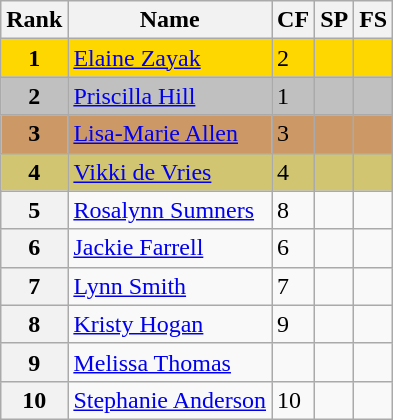<table class="wikitable">
<tr>
<th>Rank</th>
<th>Name</th>
<th>CF</th>
<th>SP</th>
<th>FS</th>
</tr>
<tr bgcolor="gold">
<td align="center"><strong>1</strong></td>
<td><a href='#'>Elaine Zayak</a></td>
<td>2</td>
<td></td>
<td></td>
</tr>
<tr bgcolor="silver">
<td align="center"><strong>2</strong></td>
<td><a href='#'>Priscilla Hill</a></td>
<td>1</td>
<td></td>
<td></td>
</tr>
<tr bgcolor="cc9966">
<td align="center"><strong>3</strong></td>
<td><a href='#'>Lisa-Marie Allen</a></td>
<td>3</td>
<td></td>
<td></td>
</tr>
<tr bgcolor="d1c571">
<td align="center"><strong>4</strong></td>
<td><a href='#'>Vikki de Vries</a></td>
<td>4</td>
<td></td>
<td></td>
</tr>
<tr>
<th>5</th>
<td><a href='#'>Rosalynn Sumners</a></td>
<td>8</td>
<td></td>
<td></td>
</tr>
<tr>
<th>6</th>
<td><a href='#'>Jackie Farrell</a></td>
<td>6</td>
<td></td>
<td></td>
</tr>
<tr>
<th>7</th>
<td><a href='#'>Lynn Smith</a></td>
<td>7</td>
<td></td>
<td></td>
</tr>
<tr>
<th>8</th>
<td><a href='#'>Kristy Hogan</a></td>
<td>9</td>
<td></td>
<td></td>
</tr>
<tr>
<th>9</th>
<td><a href='#'>Melissa Thomas</a></td>
<td></td>
<td></td>
<td></td>
</tr>
<tr>
<th>10</th>
<td><a href='#'>Stephanie Anderson</a></td>
<td>10</td>
<td></td>
<td></td>
</tr>
</table>
